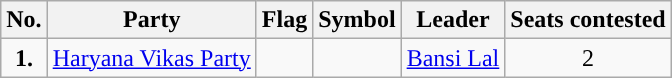<table class="wikitable">
<tr>
<th>No.</th>
<th>Party</th>
<th>Flag</th>
<th>Symbol</th>
<th>Leader</th>
<th>Seats contested</th>
</tr>
<tr>
<td ! style="text-align:center; background:"><strong>1.</strong></td>
<td style="text-align:center"><a href='#'>Haryana Vikas Party</a></td>
<td></td>
<td></td>
<td style="text-align:center"><a href='#'>Bansi Lal</a></td>
<td style="text-align:center">2</td>
</tr>
</table>
